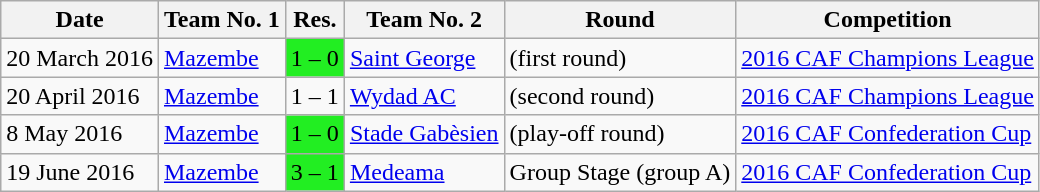<table class="wikitable" style="text-align: left;">
<tr>
<th>Date</th>
<th>Team No. 1</th>
<th>Res.</th>
<th>Team No. 2</th>
<th>Round</th>
<th>Competition</th>
</tr>
<tr>
<td>20 March 2016</td>
<td> <a href='#'>Mazembe</a></td>
<td style=background:#22EE22;>1 – 0</td>
<td> <a href='#'>Saint George</a></td>
<td>(first round)</td>
<td><a href='#'>2016 CAF Champions League</a></td>
</tr>
<tr>
<td>20 April 2016</td>
<td> <a href='#'>Mazembe</a></td>
<td>1 – 1</td>
<td> <a href='#'>Wydad AC</a></td>
<td>(second round)</td>
<td><a href='#'>2016 CAF Champions League</a></td>
</tr>
<tr>
<td>8 May 2016</td>
<td> <a href='#'>Mazembe</a></td>
<td style=background:#22EE22;>1 – 0</td>
<td> <a href='#'>Stade Gabèsien</a></td>
<td>(play-off round)</td>
<td><a href='#'>2016 CAF Confederation Cup</a></td>
</tr>
<tr>
<td>19 June 2016</td>
<td> <a href='#'>Mazembe</a></td>
<td style=background:#22EE22;>3 – 1</td>
<td> <a href='#'>Medeama</a></td>
<td>Group Stage (group A)</td>
<td><a href='#'>2016 CAF Confederation Cup</a></td>
</tr>
</table>
